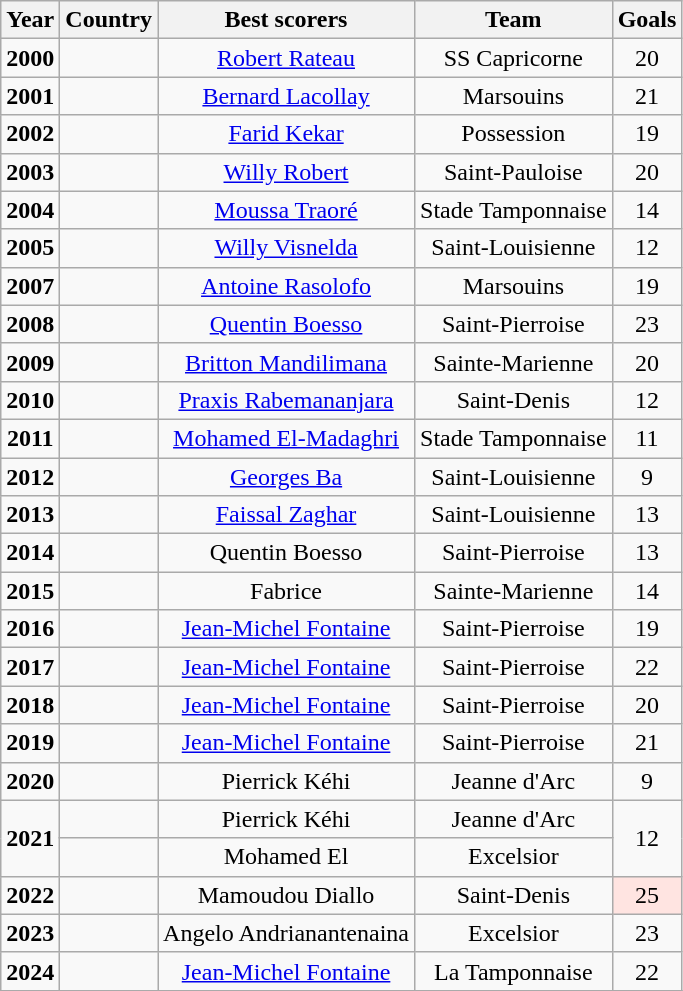<table class="wikitable" style="text-align:center;">
<tr>
<th>Year</th>
<th>Country</th>
<th>Best scorers</th>
<th>Team</th>
<th>Goals</th>
</tr>
<tr>
<td><strong>2000</strong></td>
<td></td>
<td><a href='#'>Robert Rateau</a></td>
<td>SS Capricorne</td>
<td>20</td>
</tr>
<tr>
<td><strong>2001</strong></td>
<td></td>
<td><a href='#'>Bernard Lacollay</a></td>
<td>Marsouins</td>
<td>21</td>
</tr>
<tr>
<td><strong>2002</strong></td>
<td></td>
<td><a href='#'>Farid Kekar</a></td>
<td>Possession</td>
<td>19</td>
</tr>
<tr>
<td><strong>2003</strong></td>
<td></td>
<td><a href='#'>Willy Robert</a></td>
<td>Saint-Pauloise</td>
<td>20</td>
</tr>
<tr>
<td><strong>2004</strong></td>
<td></td>
<td><a href='#'>Moussa Traoré</a></td>
<td>Stade Tamponnaise</td>
<td>14</td>
</tr>
<tr>
<td><strong>2005</strong></td>
<td></td>
<td><a href='#'>Willy Visnelda</a></td>
<td>Saint-Louisienne</td>
<td>12</td>
</tr>
<tr>
<td><strong>2007</strong></td>
<td></td>
<td><a href='#'>Antoine Rasolofo</a></td>
<td>Marsouins</td>
<td>19</td>
</tr>
<tr>
<td><strong>2008</strong></td>
<td></td>
<td><a href='#'>Quentin Boesso</a></td>
<td>Saint-Pierroise</td>
<td>23</td>
</tr>
<tr>
<td><strong>2009</strong></td>
<td></td>
<td><a href='#'>Britton Mandilimana</a></td>
<td>Sainte-Marienne</td>
<td>20</td>
</tr>
<tr>
<td><strong>2010</strong></td>
<td></td>
<td><a href='#'>Praxis Rabemananjara</a></td>
<td>Saint-Denis</td>
<td>12</td>
</tr>
<tr>
<td><strong>2011</strong></td>
<td></td>
<td><a href='#'>Mohamed El-Madaghri</a></td>
<td>Stade Tamponnaise</td>
<td>11</td>
</tr>
<tr>
<td><strong>2012</strong></td>
<td></td>
<td><a href='#'>Georges Ba</a></td>
<td>Saint-Louisienne</td>
<td>9</td>
</tr>
<tr>
<td><strong>2013</strong></td>
<td></td>
<td><a href='#'>Faissal Zaghar</a></td>
<td>Saint-Louisienne</td>
<td>13</td>
</tr>
<tr>
<td><strong>2014</strong></td>
<td></td>
<td>Quentin Boesso</td>
<td>Saint-Pierroise</td>
<td>13</td>
</tr>
<tr>
<td><strong>2015</strong></td>
<td></td>
<td>Fabrice</td>
<td>Sainte-Marienne</td>
<td>14</td>
</tr>
<tr>
<td><strong>2016</strong></td>
<td></td>
<td><a href='#'>Jean-Michel Fontaine</a></td>
<td>Saint-Pierroise</td>
<td>19</td>
</tr>
<tr>
<td><strong>2017</strong></td>
<td></td>
<td><a href='#'>Jean-Michel Fontaine</a></td>
<td>Saint-Pierroise</td>
<td>22</td>
</tr>
<tr>
<td><strong>2018</strong></td>
<td></td>
<td><a href='#'>Jean-Michel Fontaine</a></td>
<td>Saint-Pierroise</td>
<td>20</td>
</tr>
<tr>
<td><strong>2019</strong></td>
<td></td>
<td><a href='#'>Jean-Michel Fontaine</a></td>
<td>Saint-Pierroise</td>
<td>21</td>
</tr>
<tr>
<td><strong>2020</strong></td>
<td></td>
<td>Pierrick Kéhi</td>
<td>Jeanne d'Arc</td>
<td>9</td>
</tr>
<tr>
<td rowspan=2><strong>2021</strong></td>
<td></td>
<td>Pierrick Kéhi</td>
<td>Jeanne d'Arc</td>
<td rowspan=2>12</td>
</tr>
<tr>
<td></td>
<td>Mohamed El</td>
<td>Excelsior</td>
</tr>
<tr>
<td><strong>2022</strong></td>
<td></td>
<td>Mamoudou Diallo</td>
<td>Saint-Denis</td>
<td bgcolor=mistyrose>25</td>
</tr>
<tr>
<td><strong>2023</strong></td>
<td></td>
<td>Angelo Andrianantenaina</td>
<td>Excelsior</td>
<td>23</td>
</tr>
<tr>
<td><strong>2024</strong></td>
<td></td>
<td><a href='#'>Jean-Michel Fontaine</a></td>
<td>La Tamponnaise</td>
<td>22</td>
</tr>
<tr>
</tr>
</table>
